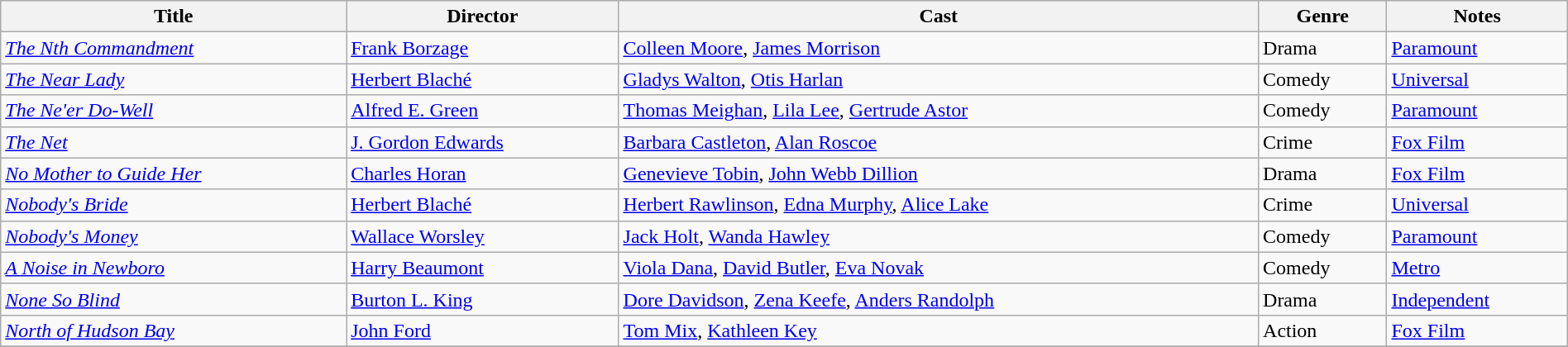<table class="wikitable" width= "100%">
<tr>
<th>Title</th>
<th>Director</th>
<th>Cast</th>
<th>Genre</th>
<th>Notes</th>
</tr>
<tr>
<td><em><a href='#'>The Nth Commandment</a></em></td>
<td><a href='#'>Frank Borzage</a></td>
<td><a href='#'>Colleen Moore</a>, <a href='#'>James Morrison</a></td>
<td>Drama</td>
<td><a href='#'>Paramount</a></td>
</tr>
<tr>
<td><em><a href='#'>The Near Lady</a></em></td>
<td><a href='#'>Herbert Blaché</a></td>
<td><a href='#'>Gladys Walton</a>, <a href='#'>Otis Harlan</a></td>
<td>Comedy</td>
<td><a href='#'>Universal</a></td>
</tr>
<tr>
<td><em><a href='#'>The Ne'er Do-Well</a></em></td>
<td><a href='#'>Alfred E. Green</a></td>
<td><a href='#'>Thomas Meighan</a>, <a href='#'>Lila Lee</a>, <a href='#'>Gertrude Astor</a></td>
<td>Comedy</td>
<td><a href='#'>Paramount</a></td>
</tr>
<tr>
<td><em><a href='#'>The Net</a></em></td>
<td><a href='#'>J. Gordon Edwards</a></td>
<td><a href='#'>Barbara Castleton</a>, <a href='#'>Alan Roscoe</a></td>
<td>Crime</td>
<td><a href='#'>Fox Film</a></td>
</tr>
<tr>
<td><em><a href='#'>No Mother to Guide Her</a></em></td>
<td><a href='#'>Charles Horan</a></td>
<td><a href='#'>Genevieve Tobin</a>, <a href='#'>John Webb Dillion</a></td>
<td>Drama</td>
<td><a href='#'>Fox Film</a></td>
</tr>
<tr>
<td><em><a href='#'>Nobody's Bride</a></em></td>
<td><a href='#'>Herbert Blaché</a></td>
<td><a href='#'>Herbert Rawlinson</a>, <a href='#'>Edna Murphy</a>, <a href='#'>Alice Lake</a></td>
<td>Crime</td>
<td><a href='#'>Universal</a></td>
</tr>
<tr>
<td><em><a href='#'>Nobody's Money</a></em></td>
<td><a href='#'>Wallace Worsley</a></td>
<td><a href='#'>Jack Holt</a>, <a href='#'>Wanda Hawley</a></td>
<td>Comedy</td>
<td><a href='#'>Paramount</a></td>
</tr>
<tr>
<td><em><a href='#'>A Noise in Newboro</a></em></td>
<td><a href='#'>Harry Beaumont</a></td>
<td><a href='#'>Viola Dana</a>, <a href='#'>David Butler</a>, <a href='#'>Eva Novak</a></td>
<td>Comedy</td>
<td><a href='#'>Metro</a></td>
</tr>
<tr>
<td><em><a href='#'>None So Blind</a></em></td>
<td><a href='#'>Burton L. King</a></td>
<td><a href='#'>Dore Davidson</a>, <a href='#'>Zena Keefe</a>, <a href='#'>Anders Randolph</a></td>
<td>Drama</td>
<td><a href='#'>Independent</a></td>
</tr>
<tr>
<td><em><a href='#'>North of Hudson Bay</a></em></td>
<td><a href='#'>John Ford</a></td>
<td><a href='#'>Tom Mix</a>, <a href='#'>Kathleen Key</a></td>
<td>Action</td>
<td><a href='#'>Fox Film</a></td>
</tr>
<tr>
</tr>
</table>
